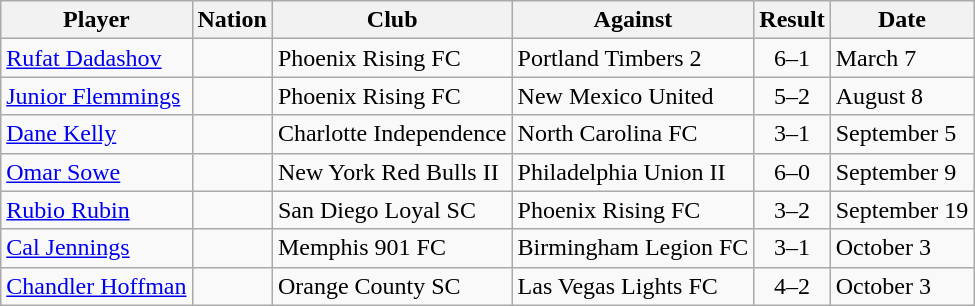<table class="wikitable">
<tr>
<th>Player</th>
<th>Nation</th>
<th>Club</th>
<th>Against</th>
<th style="text-align:center">Result</th>
<th>Date</th>
</tr>
<tr>
<td><a href='#'>Rufat Dadashov</a></td>
<td></td>
<td>Phoenix Rising FC</td>
<td>Portland Timbers 2</td>
<td style="text-align:center;">6–1</td>
<td>March 7</td>
</tr>
<tr>
<td><a href='#'>Junior Flemmings</a></td>
<td></td>
<td>Phoenix Rising FC</td>
<td>New Mexico United</td>
<td style="text-align:center;">5–2</td>
<td>August 8</td>
</tr>
<tr>
<td><a href='#'>Dane Kelly</a></td>
<td></td>
<td>Charlotte Independence</td>
<td>North Carolina FC</td>
<td style="text-align:center;">3–1</td>
<td>September 5</td>
</tr>
<tr>
<td><a href='#'>Omar Sowe</a></td>
<td></td>
<td>New York Red Bulls II</td>
<td>Philadelphia Union II</td>
<td style="text-align:center;">6–0</td>
<td>September 9</td>
</tr>
<tr>
<td><a href='#'>Rubio Rubin</a></td>
<td></td>
<td>San Diego Loyal SC</td>
<td>Phoenix Rising FC</td>
<td style="text-align:center;">3–2</td>
<td>September 19</td>
</tr>
<tr>
<td><a href='#'>Cal Jennings</a></td>
<td></td>
<td>Memphis 901 FC</td>
<td>Birmingham Legion FC</td>
<td style="text-align:center;">3–1</td>
<td>October 3</td>
</tr>
<tr>
<td><a href='#'>Chandler Hoffman</a></td>
<td></td>
<td>Orange County SC</td>
<td>Las Vegas Lights FC</td>
<td style="text-align:center;">4–2</td>
<td>October 3</td>
</tr>
</table>
